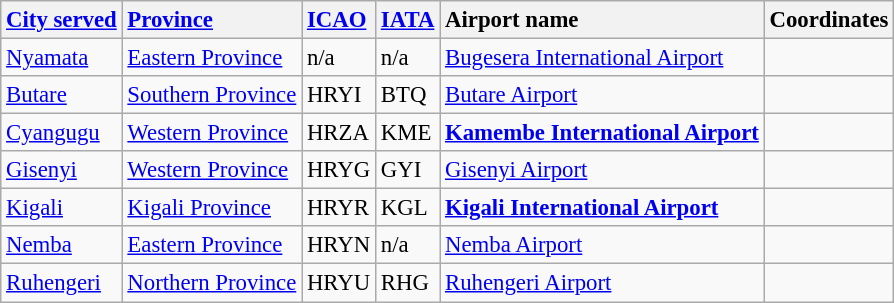<table class="wikitable sortable" style="font-size:95%">
<tr valign=baseline>
<th style="text-align:left;"><a href='#'>City served</a></th>
<th style="text-align:left;"><a href='#'>Province</a></th>
<th style="text-align:left;"><a href='#'>ICAO</a></th>
<th style="text-align:left;"><a href='#'>IATA</a></th>
<th style="text-align:left;">Airport name</th>
<th style="text-align:left;">Coordinates</th>
</tr>
<tr valign=top>
<td><a href='#'>Nyamata</a></td>
<td><a href='#'>Eastern Province</a></td>
<td>n/a</td>
<td>n/a</td>
<td><a href='#'>Bugesera International Airport</a></td>
<td></td>
</tr>
<tr valign=top>
<td><a href='#'>Butare</a></td>
<td><a href='#'>Southern Province</a></td>
<td>HRYI</td>
<td>BTQ</td>
<td><a href='#'>Butare Airport</a></td>
<td></td>
</tr>
<tr valign=top>
<td><a href='#'>Cyangugu</a></td>
<td><a href='#'>Western Province</a></td>
<td>HRZA</td>
<td>KME</td>
<td><strong><a href='#'>Kamembe International Airport</a></strong></td>
<td></td>
</tr>
<tr valign=top>
<td><a href='#'>Gisenyi</a></td>
<td><a href='#'>Western Province</a></td>
<td>HRYG</td>
<td>GYI</td>
<td><a href='#'>Gisenyi Airport</a></td>
<td></td>
</tr>
<tr valign=top>
<td><a href='#'>Kigali</a></td>
<td><a href='#'>Kigali Province</a></td>
<td>HRYR</td>
<td>KGL</td>
<td><strong><a href='#'>Kigali International Airport</a></strong><br> </td>
<td></td>
</tr>
<tr valign=top>
<td><a href='#'>Nemba</a></td>
<td><a href='#'>Eastern Province</a></td>
<td>HRYN</td>
<td>n/a</td>
<td><a href='#'>Nemba Airport</a></td>
<td></td>
</tr>
<tr valign=top>
<td><a href='#'>Ruhengeri</a></td>
<td><a href='#'>Northern Province</a></td>
<td>HRYU</td>
<td>RHG</td>
<td><a href='#'>Ruhengeri Airport</a></td>
<td></td>
</tr>
</table>
